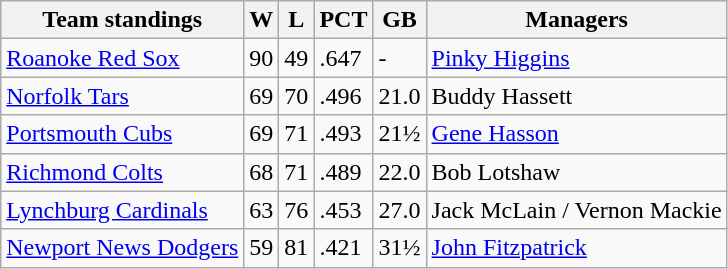<table class="wikitable">
<tr>
<th>Team standings</th>
<th>W</th>
<th>L</th>
<th>PCT</th>
<th>GB</th>
<th>Managers</th>
</tr>
<tr>
<td><a href='#'>Roanoke Red Sox</a></td>
<td>90</td>
<td>49</td>
<td>.647</td>
<td>-</td>
<td><a href='#'>Pinky Higgins</a></td>
</tr>
<tr>
<td><a href='#'>Norfolk Tars</a></td>
<td>69</td>
<td>70</td>
<td>.496</td>
<td>21.0</td>
<td>Buddy Hassett</td>
</tr>
<tr>
<td><a href='#'>Portsmouth Cubs</a></td>
<td>69</td>
<td>71</td>
<td>.493</td>
<td>21½</td>
<td><a href='#'>Gene Hasson</a></td>
</tr>
<tr>
<td><a href='#'>Richmond Colts</a></td>
<td>68</td>
<td>71</td>
<td>.489</td>
<td>22.0</td>
<td>Bob Lotshaw</td>
</tr>
<tr>
<td><a href='#'>Lynchburg Cardinals</a></td>
<td>63</td>
<td>76</td>
<td>.453</td>
<td>27.0</td>
<td>Jack McLain / Vernon Mackie</td>
</tr>
<tr>
<td><a href='#'>Newport News Dodgers</a></td>
<td>59</td>
<td>81</td>
<td>.421</td>
<td>31½</td>
<td><a href='#'>John Fitzpatrick</a></td>
</tr>
</table>
